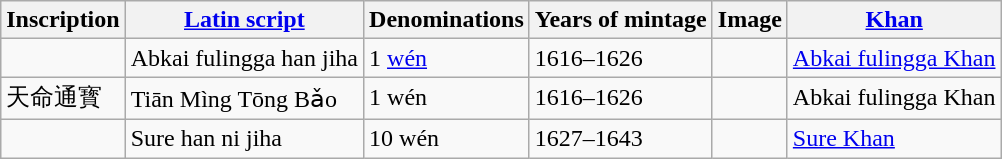<table class="wikitable">
<tr>
<th>Inscription</th>
<th><a href='#'>Latin script</a></th>
<th>Denominations</th>
<th>Years of mintage</th>
<th>Image</th>
<th><a href='#'>Khan</a></th>
</tr>
<tr>
<td></td>
<td>Abkai fulingga han jiha</td>
<td>1 <a href='#'>wén</a></td>
<td>1616–1626</td>
<td></td>
<td><a href='#'>Abkai fulingga Khan</a></td>
</tr>
<tr>
<td>天命通寳</td>
<td>Tiān Mìng Tōng Bǎo</td>
<td>1 wén</td>
<td>1616–1626</td>
<td></td>
<td>Abkai fulingga Khan</td>
</tr>
<tr>
<td></td>
<td>Sure han ni jiha</td>
<td>10 wén</td>
<td>1627–1643</td>
<td></td>
<td><a href='#'>Sure Khan</a></td>
</tr>
</table>
